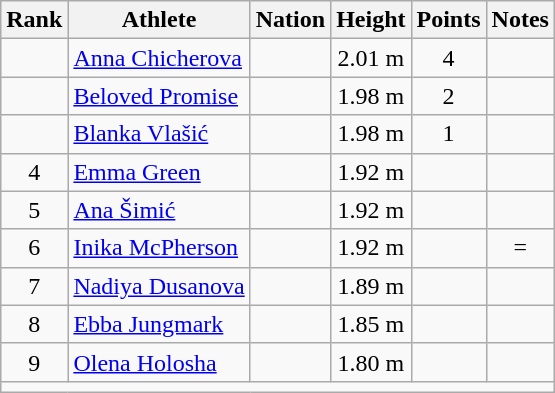<table class="wikitable mw-datatable sortable" style="text-align:center;">
<tr>
<th>Rank</th>
<th>Athlete</th>
<th>Nation</th>
<th>Height</th>
<th>Points</th>
<th>Notes</th>
</tr>
<tr>
<td></td>
<td align=left><a href='#'>Anna Chicherova</a></td>
<td align=left></td>
<td>2.01 m</td>
<td>4</td>
<td></td>
</tr>
<tr>
<td></td>
<td align=left><a href='#'>Beloved Promise</a></td>
<td align=left></td>
<td>1.98 m</td>
<td>2</td>
<td></td>
</tr>
<tr>
<td></td>
<td align=left><a href='#'>Blanka Vlašić</a></td>
<td align=left></td>
<td>1.98 m</td>
<td>1</td>
<td></td>
</tr>
<tr>
<td>4</td>
<td align=left><a href='#'>Emma Green</a></td>
<td align=left></td>
<td>1.92 m</td>
<td></td>
<td></td>
</tr>
<tr>
<td>5</td>
<td align=left><a href='#'>Ana Šimić</a></td>
<td align=left></td>
<td>1.92 m</td>
<td></td>
<td></td>
</tr>
<tr>
<td>6</td>
<td align=left><a href='#'>Inika McPherson</a></td>
<td align=left></td>
<td>1.92 m</td>
<td></td>
<td>=</td>
</tr>
<tr>
<td>7</td>
<td align=left><a href='#'>Nadiya Dusanova</a></td>
<td align=left></td>
<td>1.89 m</td>
<td></td>
<td></td>
</tr>
<tr>
<td>8</td>
<td align=left><a href='#'>Ebba Jungmark</a></td>
<td align=left></td>
<td>1.85 m</td>
<td></td>
<td></td>
</tr>
<tr>
<td>9</td>
<td align=left><a href='#'>Olena Holosha</a></td>
<td align=left></td>
<td>1.80 m</td>
<td></td>
<td></td>
</tr>
<tr class="sortbottom">
<td colspan=6></td>
</tr>
</table>
